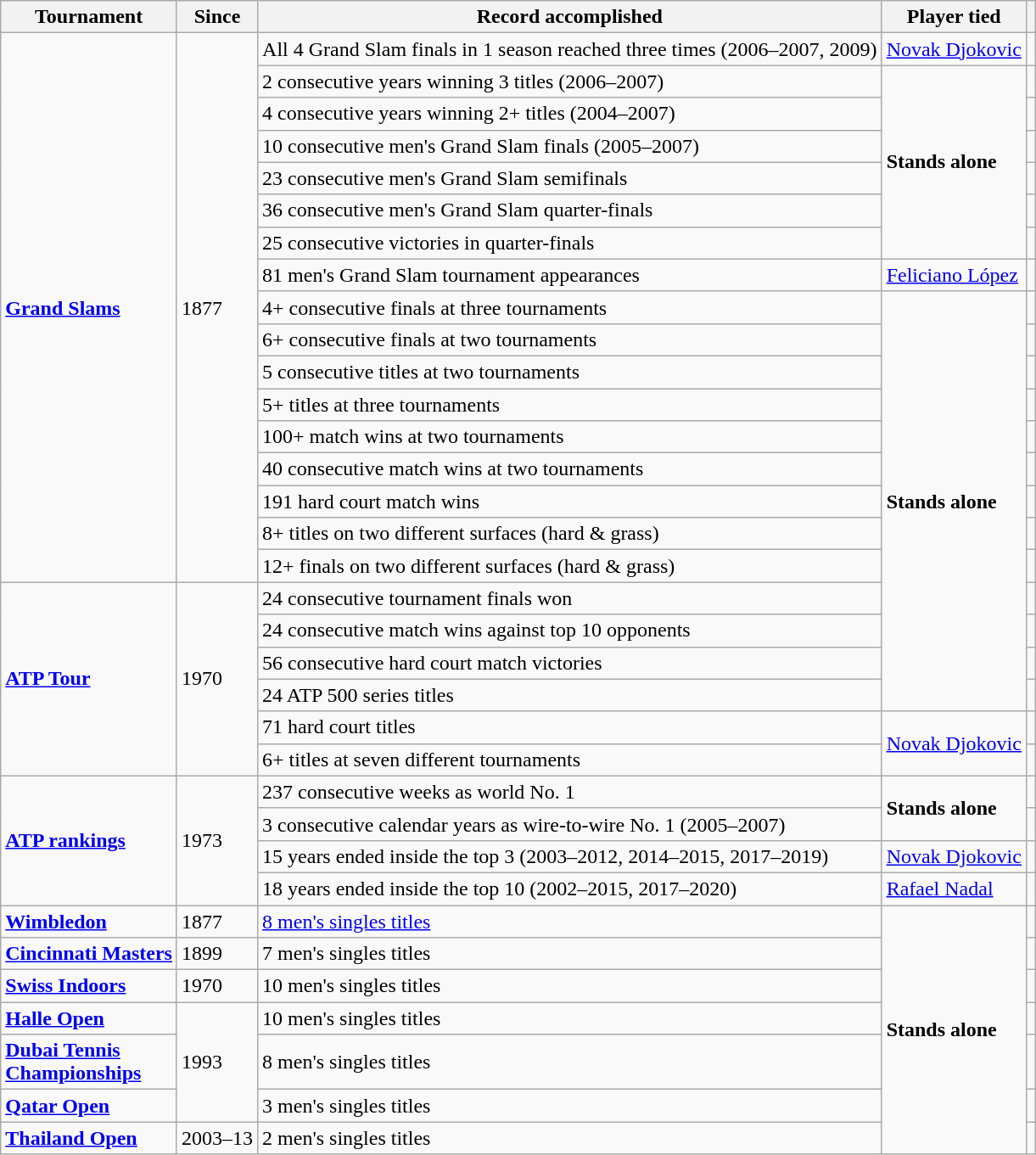<table class="wikitable sortable">
<tr>
<th>Tournament</th>
<th>Since</th>
<th>Record accomplished</th>
<th>Player tied</th>
<th></th>
</tr>
<tr>
<td rowspan="17"><a href='#'><strong>Grand Slams</strong></a></td>
<td rowspan="17">1877</td>
<td>All 4 Grand Slam finals in 1 season reached three times (2006–2007, 2009)</td>
<td><a href='#'>Novak Djokovic</a></td>
<td></td>
</tr>
<tr>
<td>2 consecutive years winning 3 titles (2006–2007)</td>
<td rowspan="6"><strong>Stands alone</strong></td>
<td></td>
</tr>
<tr>
<td>4 consecutive years winning 2+ titles (2004–2007)</td>
<td></td>
</tr>
<tr>
<td>10 consecutive men's Grand Slam finals (2005–2007)</td>
<td></td>
</tr>
<tr>
<td>23 consecutive men's Grand Slam semifinals</td>
<td></td>
</tr>
<tr>
<td>36 consecutive men's Grand Slam quarter-finals</td>
<td></td>
</tr>
<tr>
<td>25 consecutive victories in quarter-finals</td>
<td></td>
</tr>
<tr>
<td>81 men's Grand Slam tournament appearances</td>
<td><a href='#'>Feliciano López</a></td>
<td></td>
</tr>
<tr>
<td>4+ consecutive finals at three tournaments</td>
<td rowspan="13"><strong>Stands alone</strong></td>
<td></td>
</tr>
<tr>
<td>6+ consecutive finals at two tournaments</td>
<td></td>
</tr>
<tr>
<td>5 consecutive titles at two tournaments</td>
<td></td>
</tr>
<tr>
<td>5+ titles at three tournaments</td>
<td></td>
</tr>
<tr>
<td>100+ match wins at two tournaments</td>
<td></td>
</tr>
<tr>
<td>40 consecutive match wins at two tournaments</td>
<td></td>
</tr>
<tr>
<td>191 hard court match wins</td>
<td></td>
</tr>
<tr>
<td>8+ titles on two different surfaces (hard & grass)</td>
<td></td>
</tr>
<tr>
<td>12+ finals on two different surfaces (hard & grass)</td>
<td></td>
</tr>
<tr>
<td rowspan="6"><a href='#'><strong>ATP Tour</strong></a></td>
<td rowspan="6">1970</td>
<td>24 consecutive tournament finals won</td>
<td></td>
</tr>
<tr>
<td>24 consecutive match wins against top 10 opponents</td>
<td></td>
</tr>
<tr>
<td>56 consecutive hard court match victories</td>
<td></td>
</tr>
<tr>
<td>24 ATP 500 series titles</td>
<td></td>
</tr>
<tr>
<td>71 hard court titles</td>
<td rowspan=2><a href='#'>Novak Djokovic</a></td>
</tr>
<tr>
<td>6+ titles at seven different tournaments</td>
<td></td>
</tr>
<tr>
<td rowspan="4"><strong><a href='#'>ATP rankings</a></strong></td>
<td rowspan="4">1973</td>
<td>237 consecutive weeks as world No. 1</td>
<td rowspan="2"><strong>Stands alone</strong></td>
<td></td>
</tr>
<tr>
<td>3 consecutive calendar years as wire-to-wire No. 1 (2005–2007)</td>
<td></td>
</tr>
<tr>
<td>15 years ended inside the top 3 (2003–2012, 2014–2015, 2017–2019)</td>
<td><a href='#'>Novak Djokovic</a></td>
<td></td>
</tr>
<tr>
<td>18 years ended inside the top 10 (2002–2015, 2017–2020)</td>
<td><a href='#'>Rafael Nadal</a></td>
<td></td>
</tr>
<tr>
<td><a href='#'><strong>Wimbledon</strong></a></td>
<td>1877</td>
<td><a href='#'>8 men's singles titles</a></td>
<td rowspan="7"><strong>Stands alone</strong></td>
<td></td>
</tr>
<tr>
<td><strong><a href='#'>Cincinnati Masters</a></strong></td>
<td>1899</td>
<td>7 men's singles titles</td>
<td></td>
</tr>
<tr>
<td><strong><a href='#'>Swiss Indoors</a></strong></td>
<td>1970</td>
<td>10 men's singles titles</td>
<td></td>
</tr>
<tr>
<td><strong><a href='#'>Halle Open</a></strong></td>
<td rowspan="3">1993</td>
<td>10 men's singles titles</td>
<td></td>
</tr>
<tr>
<td><strong><a href='#'>Dubai Tennis<br>Championships</a></strong></td>
<td>8 men's singles titles</td>
<td></td>
</tr>
<tr>
<td><strong><a href='#'>Qatar Open</a></strong></td>
<td>3 men's singles titles</td>
<td></td>
</tr>
<tr>
<td><strong><a href='#'>Thailand Open</a></strong></td>
<td>2003–13</td>
<td>2 men's singles titles</td>
<td></td>
</tr>
</table>
